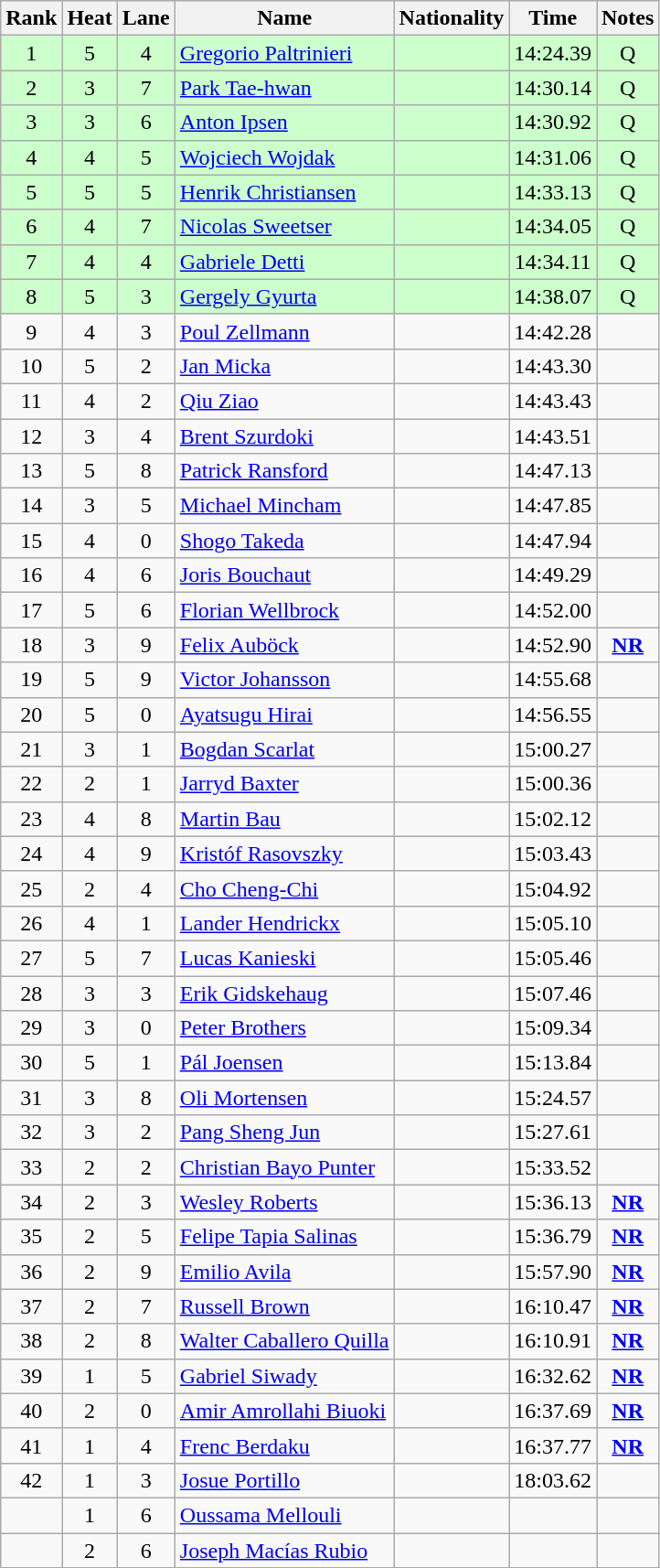<table class="wikitable sortable" style="text-align:center">
<tr>
<th>Rank</th>
<th>Heat</th>
<th>Lane</th>
<th>Name</th>
<th>Nationality</th>
<th>Time</th>
<th>Notes</th>
</tr>
<tr bgcolor=ccffcc>
<td>1</td>
<td>5</td>
<td>4</td>
<td align=left><a href='#'>Gregorio Paltrinieri</a></td>
<td align=left></td>
<td>14:24.39</td>
<td>Q</td>
</tr>
<tr bgcolor=ccffcc>
<td>2</td>
<td>3</td>
<td>7</td>
<td align=left><a href='#'>Park Tae-hwan</a></td>
<td align=left></td>
<td>14:30.14</td>
<td>Q</td>
</tr>
<tr bgcolor=ccffcc>
<td>3</td>
<td>3</td>
<td>6</td>
<td align=left><a href='#'>Anton Ipsen</a></td>
<td align=left></td>
<td>14:30.92</td>
<td>Q</td>
</tr>
<tr bgcolor=ccffcc>
<td>4</td>
<td>4</td>
<td>5</td>
<td align=left><a href='#'>Wojciech Wojdak</a></td>
<td align=left></td>
<td>14:31.06</td>
<td>Q</td>
</tr>
<tr bgcolor=ccffcc>
<td>5</td>
<td>5</td>
<td>5</td>
<td align=left><a href='#'>Henrik Christiansen</a></td>
<td align=left></td>
<td>14:33.13</td>
<td>Q</td>
</tr>
<tr bgcolor=ccffcc>
<td>6</td>
<td>4</td>
<td>7</td>
<td align=left><a href='#'>Nicolas Sweetser</a></td>
<td align=left></td>
<td>14:34.05</td>
<td>Q</td>
</tr>
<tr bgcolor=ccffcc>
<td>7</td>
<td>4</td>
<td>4</td>
<td align=left><a href='#'>Gabriele Detti</a></td>
<td align=left></td>
<td>14:34.11</td>
<td>Q</td>
</tr>
<tr bgcolor=ccffcc>
<td>8</td>
<td>5</td>
<td>3</td>
<td align=left><a href='#'>Gergely Gyurta</a></td>
<td align=left></td>
<td>14:38.07</td>
<td>Q</td>
</tr>
<tr>
<td>9</td>
<td>4</td>
<td>3</td>
<td align=left><a href='#'>Poul Zellmann</a></td>
<td align=left></td>
<td>14:42.28</td>
<td></td>
</tr>
<tr>
<td>10</td>
<td>5</td>
<td>2</td>
<td align=left><a href='#'>Jan Micka</a></td>
<td align=left></td>
<td>14:43.30</td>
<td></td>
</tr>
<tr>
<td>11</td>
<td>4</td>
<td>2</td>
<td align=left><a href='#'>Qiu Ziao</a></td>
<td align=left></td>
<td>14:43.43</td>
<td></td>
</tr>
<tr>
<td>12</td>
<td>3</td>
<td>4</td>
<td align=left><a href='#'>Brent Szurdoki</a></td>
<td align=left></td>
<td>14:43.51</td>
<td></td>
</tr>
<tr>
<td>13</td>
<td>5</td>
<td>8</td>
<td align=left><a href='#'>Patrick Ransford</a></td>
<td align=left></td>
<td>14:47.13</td>
<td></td>
</tr>
<tr>
<td>14</td>
<td>3</td>
<td>5</td>
<td align=left><a href='#'>Michael Mincham</a></td>
<td align=left></td>
<td>14:47.85</td>
<td></td>
</tr>
<tr>
<td>15</td>
<td>4</td>
<td>0</td>
<td align=left><a href='#'>Shogo Takeda</a></td>
<td align=left></td>
<td>14:47.94</td>
<td></td>
</tr>
<tr>
<td>16</td>
<td>4</td>
<td>6</td>
<td align=left><a href='#'>Joris Bouchaut</a></td>
<td align=left></td>
<td>14:49.29</td>
<td></td>
</tr>
<tr>
<td>17</td>
<td>5</td>
<td>6</td>
<td align=left><a href='#'>Florian Wellbrock</a></td>
<td align=left></td>
<td>14:52.00</td>
<td></td>
</tr>
<tr>
<td>18</td>
<td>3</td>
<td>9</td>
<td align=left><a href='#'>Felix Auböck</a></td>
<td align=left></td>
<td>14:52.90</td>
<td><strong><a href='#'>NR</a></strong></td>
</tr>
<tr>
<td>19</td>
<td>5</td>
<td>9</td>
<td align=left><a href='#'>Victor Johansson</a></td>
<td align=left></td>
<td>14:55.68</td>
<td></td>
</tr>
<tr>
<td>20</td>
<td>5</td>
<td>0</td>
<td align=left><a href='#'>Ayatsugu Hirai</a></td>
<td align=left></td>
<td>14:56.55</td>
<td></td>
</tr>
<tr>
<td>21</td>
<td>3</td>
<td>1</td>
<td align=left><a href='#'>Bogdan Scarlat</a></td>
<td align=left></td>
<td>15:00.27</td>
<td></td>
</tr>
<tr>
<td>22</td>
<td>2</td>
<td>1</td>
<td align=left><a href='#'>Jarryd Baxter</a></td>
<td align=left></td>
<td>15:00.36</td>
<td></td>
</tr>
<tr>
<td>23</td>
<td>4</td>
<td>8</td>
<td align=left><a href='#'>Martin Bau</a></td>
<td align=left></td>
<td>15:02.12</td>
<td></td>
</tr>
<tr>
<td>24</td>
<td>4</td>
<td>9</td>
<td align=left><a href='#'>Kristóf Rasovszky</a></td>
<td align=left></td>
<td>15:03.43</td>
<td></td>
</tr>
<tr>
<td>25</td>
<td>2</td>
<td>4</td>
<td align=left><a href='#'>Cho Cheng-Chi</a></td>
<td align=left></td>
<td>15:04.92</td>
<td></td>
</tr>
<tr>
<td>26</td>
<td>4</td>
<td>1</td>
<td align=left><a href='#'>Lander Hendrickx</a></td>
<td align=left></td>
<td>15:05.10</td>
<td></td>
</tr>
<tr>
<td>27</td>
<td>5</td>
<td>7</td>
<td align=left><a href='#'>Lucas Kanieski</a></td>
<td align=left></td>
<td>15:05.46</td>
<td></td>
</tr>
<tr>
<td>28</td>
<td>3</td>
<td>3</td>
<td align=left><a href='#'>Erik Gidskehaug</a></td>
<td align=left></td>
<td>15:07.46</td>
<td></td>
</tr>
<tr>
<td>29</td>
<td>3</td>
<td>0</td>
<td align=left><a href='#'>Peter Brothers</a></td>
<td align=left></td>
<td>15:09.34</td>
<td></td>
</tr>
<tr>
<td>30</td>
<td>5</td>
<td>1</td>
<td align=left><a href='#'>Pál Joensen</a></td>
<td align=left></td>
<td>15:13.84</td>
<td></td>
</tr>
<tr>
<td>31</td>
<td>3</td>
<td>8</td>
<td align=left><a href='#'>Oli Mortensen</a></td>
<td align=left></td>
<td>15:24.57</td>
<td></td>
</tr>
<tr>
<td>32</td>
<td>3</td>
<td>2</td>
<td align=left><a href='#'>Pang Sheng Jun</a></td>
<td align=left></td>
<td>15:27.61</td>
<td></td>
</tr>
<tr>
<td>33</td>
<td>2</td>
<td>2</td>
<td align=left><a href='#'>Christian Bayo Punter</a></td>
<td align=left></td>
<td>15:33.52</td>
<td></td>
</tr>
<tr>
<td>34</td>
<td>2</td>
<td>3</td>
<td align=left><a href='#'>Wesley Roberts</a></td>
<td align=left></td>
<td>15:36.13</td>
<td><strong><a href='#'>NR</a></strong></td>
</tr>
<tr>
<td>35</td>
<td>2</td>
<td>5</td>
<td align=left><a href='#'>Felipe Tapia Salinas</a></td>
<td align=left></td>
<td>15:36.79</td>
<td><strong><a href='#'>NR</a></strong></td>
</tr>
<tr>
<td>36</td>
<td>2</td>
<td>9</td>
<td align=left><a href='#'>Emilio Avila</a></td>
<td align=left></td>
<td>15:57.90</td>
<td><strong><a href='#'>NR</a></strong></td>
</tr>
<tr>
<td>37</td>
<td>2</td>
<td>7</td>
<td align=left><a href='#'>Russell Brown</a></td>
<td align=left></td>
<td>16:10.47</td>
<td><strong><a href='#'>NR</a></strong></td>
</tr>
<tr>
<td>38</td>
<td>2</td>
<td>8</td>
<td align=left><a href='#'>Walter Caballero Quilla</a></td>
<td align=left></td>
<td>16:10.91</td>
<td><strong><a href='#'>NR</a></strong></td>
</tr>
<tr>
<td>39</td>
<td>1</td>
<td>5</td>
<td align=left><a href='#'>Gabriel Siwady</a></td>
<td align=left></td>
<td>16:32.62</td>
<td><strong><a href='#'>NR</a></strong></td>
</tr>
<tr>
<td>40</td>
<td>2</td>
<td>0</td>
<td align=left><a href='#'>Amir Amrollahi Biuoki</a></td>
<td align=left></td>
<td>16:37.69</td>
<td><strong><a href='#'>NR</a></strong></td>
</tr>
<tr>
<td>41</td>
<td>1</td>
<td>4</td>
<td align=left><a href='#'>Frenc Berdaku</a></td>
<td align=left></td>
<td>16:37.77</td>
<td><strong><a href='#'>NR</a></strong></td>
</tr>
<tr>
<td>42</td>
<td>1</td>
<td>3</td>
<td align=left><a href='#'>Josue Portillo</a></td>
<td align=left></td>
<td>18:03.62</td>
<td></td>
</tr>
<tr>
<td></td>
<td>1</td>
<td>6</td>
<td align=left><a href='#'>Oussama Mellouli</a></td>
<td align=left></td>
<td></td>
<td></td>
</tr>
<tr>
<td></td>
<td>2</td>
<td>6</td>
<td align=left><a href='#'>Joseph Macías Rubio</a></td>
<td align=left></td>
<td></td>
<td></td>
</tr>
</table>
